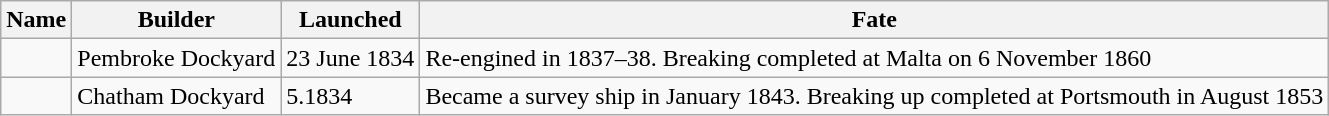<table class="wikitable" style="text-align:left">
<tr>
<th>Name</th>
<th>Builder</th>
<th>Launched</th>
<th>Fate</th>
</tr>
<tr>
<td></td>
<td>Pembroke Dockyard</td>
<td>23 June 1834</td>
<td>Re-engined in 1837–38. Breaking completed at Malta on 6 November 1860</td>
</tr>
<tr>
<td></td>
<td>Chatham Dockyard</td>
<td>5.1834</td>
<td>Became a survey ship in January 1843. Breaking up completed at Portsmouth in August 1853</td>
</tr>
</table>
